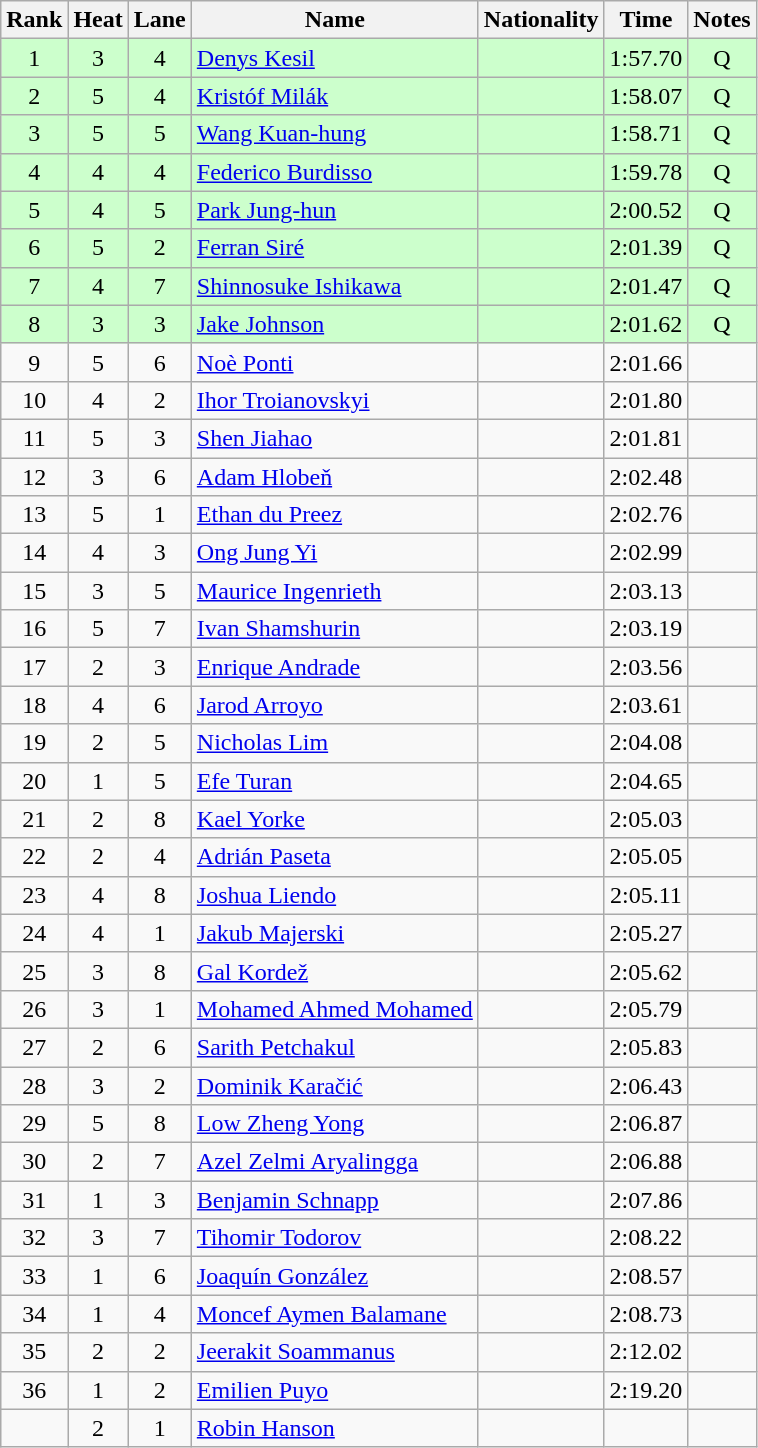<table class="wikitable sortable" style="text-align:center">
<tr>
<th>Rank</th>
<th>Heat</th>
<th>Lane</th>
<th>Name</th>
<th>Nationality</th>
<th>Time</th>
<th>Notes</th>
</tr>
<tr bgcolor=ccffcc>
<td>1</td>
<td>3</td>
<td>4</td>
<td align=left><a href='#'>Denys Kesil</a></td>
<td align=left></td>
<td>1:57.70</td>
<td>Q</td>
</tr>
<tr bgcolor=ccffcc>
<td>2</td>
<td>5</td>
<td>4</td>
<td align=left><a href='#'>Kristóf Milák</a></td>
<td align=left></td>
<td>1:58.07</td>
<td>Q</td>
</tr>
<tr bgcolor=ccffcc>
<td>3</td>
<td>5</td>
<td>5</td>
<td align=left><a href='#'>Wang Kuan-hung</a></td>
<td align=left></td>
<td>1:58.71</td>
<td>Q</td>
</tr>
<tr bgcolor=ccffcc>
<td>4</td>
<td>4</td>
<td>4</td>
<td align=left><a href='#'>Federico Burdisso</a></td>
<td align=left></td>
<td>1:59.78</td>
<td>Q</td>
</tr>
<tr bgcolor="ccffcc">
<td>5</td>
<td>4</td>
<td>5</td>
<td align=left><a href='#'>Park Jung-hun</a></td>
<td align=left></td>
<td>2:00.52</td>
<td>Q</td>
</tr>
<tr bgcolor=ccffcc>
<td>6</td>
<td>5</td>
<td>2</td>
<td align=left><a href='#'>Ferran Siré</a></td>
<td align=left></td>
<td>2:01.39</td>
<td>Q</td>
</tr>
<tr bgcolor=ccffcc>
<td>7</td>
<td>4</td>
<td>7</td>
<td align=left><a href='#'>Shinnosuke Ishikawa</a></td>
<td align=left></td>
<td>2:01.47</td>
<td>Q</td>
</tr>
<tr bgcolor=ccffcc>
<td>8</td>
<td>3</td>
<td>3</td>
<td align=left><a href='#'>Jake Johnson</a></td>
<td align=left></td>
<td>2:01.62</td>
<td>Q</td>
</tr>
<tr>
<td>9</td>
<td>5</td>
<td>6</td>
<td align=left><a href='#'>Noè Ponti</a></td>
<td align=left></td>
<td>2:01.66</td>
<td></td>
</tr>
<tr>
<td>10</td>
<td>4</td>
<td>2</td>
<td align=left><a href='#'>Ihor Troianovskyi</a></td>
<td align=left></td>
<td>2:01.80</td>
<td></td>
</tr>
<tr>
<td>11</td>
<td>5</td>
<td>3</td>
<td align=left><a href='#'>Shen Jiahao</a></td>
<td align=left></td>
<td>2:01.81</td>
<td></td>
</tr>
<tr>
<td>12</td>
<td>3</td>
<td>6</td>
<td align=left><a href='#'>Adam Hlobeň</a></td>
<td align=left></td>
<td>2:02.48</td>
<td></td>
</tr>
<tr>
<td>13</td>
<td>5</td>
<td>1</td>
<td align=left><a href='#'>Ethan du Preez</a></td>
<td align=left></td>
<td>2:02.76</td>
<td></td>
</tr>
<tr>
<td>14</td>
<td>4</td>
<td>3</td>
<td align=left><a href='#'>Ong Jung Yi</a></td>
<td align=left></td>
<td>2:02.99</td>
<td></td>
</tr>
<tr>
<td>15</td>
<td>3</td>
<td>5</td>
<td align=left><a href='#'>Maurice Ingenrieth</a></td>
<td align=left></td>
<td>2:03.13</td>
<td></td>
</tr>
<tr>
<td>16</td>
<td>5</td>
<td>7</td>
<td align=left><a href='#'>Ivan Shamshurin</a></td>
<td align=left></td>
<td>2:03.19</td>
<td></td>
</tr>
<tr>
<td>17</td>
<td>2</td>
<td>3</td>
<td align=left><a href='#'>Enrique Andrade</a></td>
<td align=left></td>
<td>2:03.56</td>
<td></td>
</tr>
<tr>
<td>18</td>
<td>4</td>
<td>6</td>
<td align=left><a href='#'>Jarod Arroyo</a></td>
<td align=left></td>
<td>2:03.61</td>
<td></td>
</tr>
<tr>
<td>19</td>
<td>2</td>
<td>5</td>
<td align=left><a href='#'>Nicholas Lim</a></td>
<td align=left></td>
<td>2:04.08</td>
<td></td>
</tr>
<tr>
<td>20</td>
<td>1</td>
<td>5</td>
<td align=left><a href='#'>Efe Turan</a></td>
<td align=left></td>
<td>2:04.65</td>
<td></td>
</tr>
<tr>
<td>21</td>
<td>2</td>
<td>8</td>
<td align=left><a href='#'>Kael Yorke</a></td>
<td align=left></td>
<td>2:05.03</td>
<td></td>
</tr>
<tr>
<td>22</td>
<td>2</td>
<td>4</td>
<td align=left><a href='#'>Adrián Paseta</a></td>
<td align=left></td>
<td>2:05.05</td>
<td></td>
</tr>
<tr>
<td>23</td>
<td>4</td>
<td>8</td>
<td align=left><a href='#'>Joshua Liendo</a></td>
<td align=left></td>
<td>2:05.11</td>
<td></td>
</tr>
<tr>
<td>24</td>
<td>4</td>
<td>1</td>
<td align=left><a href='#'>Jakub Majerski</a></td>
<td align=left></td>
<td>2:05.27</td>
<td></td>
</tr>
<tr>
<td>25</td>
<td>3</td>
<td>8</td>
<td align=left><a href='#'>Gal Kordež</a></td>
<td align=left></td>
<td>2:05.62</td>
<td></td>
</tr>
<tr>
<td>26</td>
<td>3</td>
<td>1</td>
<td align=left><a href='#'>Mohamed Ahmed Mohamed</a></td>
<td align=left></td>
<td>2:05.79</td>
<td></td>
</tr>
<tr>
<td>27</td>
<td>2</td>
<td>6</td>
<td align=left><a href='#'>Sarith Petchakul</a></td>
<td align=left></td>
<td>2:05.83</td>
<td></td>
</tr>
<tr>
<td>28</td>
<td>3</td>
<td>2</td>
<td align=left><a href='#'>Dominik Karačić</a></td>
<td align=left></td>
<td>2:06.43</td>
<td></td>
</tr>
<tr>
<td>29</td>
<td>5</td>
<td>8</td>
<td align=left><a href='#'>Low Zheng Yong</a></td>
<td align=left></td>
<td>2:06.87</td>
<td></td>
</tr>
<tr>
<td>30</td>
<td>2</td>
<td>7</td>
<td align=left><a href='#'>Azel Zelmi Aryalingga</a></td>
<td align=left></td>
<td>2:06.88</td>
<td></td>
</tr>
<tr>
<td>31</td>
<td>1</td>
<td>3</td>
<td align=left><a href='#'>Benjamin Schnapp</a></td>
<td align=left></td>
<td>2:07.86</td>
<td></td>
</tr>
<tr>
<td>32</td>
<td>3</td>
<td>7</td>
<td align=left><a href='#'>Tihomir Todorov</a></td>
<td align=left></td>
<td>2:08.22</td>
<td></td>
</tr>
<tr>
<td>33</td>
<td>1</td>
<td>6</td>
<td align=left><a href='#'>Joaquín González</a></td>
<td align=left></td>
<td>2:08.57</td>
<td></td>
</tr>
<tr>
<td>34</td>
<td>1</td>
<td>4</td>
<td align=left><a href='#'>Moncef Aymen Balamane</a></td>
<td align=left></td>
<td>2:08.73</td>
<td></td>
</tr>
<tr>
<td>35</td>
<td>2</td>
<td>2</td>
<td align=left><a href='#'>Jeerakit Soammanus</a></td>
<td align=left></td>
<td>2:12.02</td>
<td></td>
</tr>
<tr>
<td>36</td>
<td>1</td>
<td>2</td>
<td align=left><a href='#'>Emilien Puyo</a></td>
<td align=left></td>
<td>2:19.20</td>
<td></td>
</tr>
<tr>
<td></td>
<td>2</td>
<td>1</td>
<td align=left><a href='#'>Robin Hanson</a></td>
<td align=left></td>
<td></td>
<td></td>
</tr>
</table>
